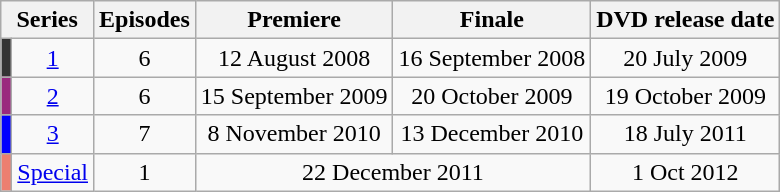<table class="wikitable" style="text-align:center;">
<tr>
<th colspan="2">Series</th>
<th>Episodes</th>
<th>Premiere</th>
<th>Finale</th>
<th>DVD release date</th>
</tr>
<tr>
<td style="background:#333; height:10px;"></td>
<td><a href='#'>1</a></td>
<td>6</td>
<td>12 August 2008</td>
<td>16 September 2008</td>
<td>20 July 2009</td>
</tr>
<tr>
<td style="background:#9A297E; height:10px;"></td>
<td><a href='#'>2</a></td>
<td>6</td>
<td>15 September 2009</td>
<td>20 October 2009</td>
<td>19 October 2009</td>
</tr>
<tr>
<td style="background:#00f; height:10px;"></td>
<td><a href='#'>3</a></td>
<td>7</td>
<td>8 November 2010</td>
<td>13 December 2010</td>
<td>18 July 2011</td>
</tr>
<tr>
<td style="background:#ec7f70; height:10px;"></td>
<td><a href='#'>Special</a></td>
<td>1</td>
<td colspan="2">22 December 2011</td>
<td>1 Oct 2012</td>
</tr>
</table>
